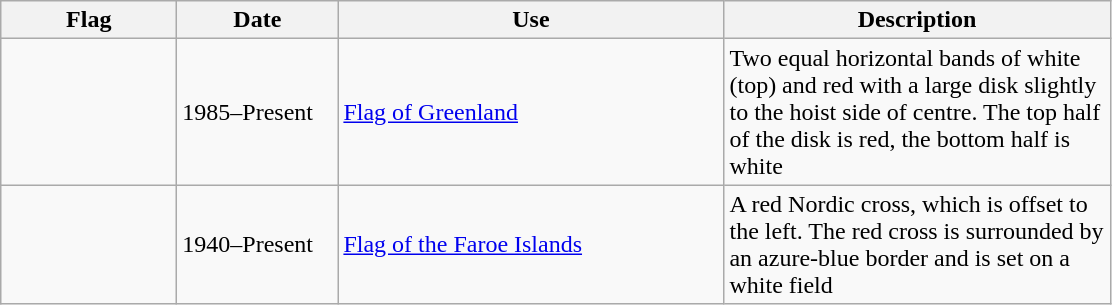<table class="wikitable">
<tr>
<th style="width:110px;">Flag</th>
<th style="width:100px;">Date</th>
<th style="width:250px;">Use</th>
<th style="width:250px;">Description</th>
</tr>
<tr>
<td></td>
<td>1985–Present</td>
<td><a href='#'>Flag of Greenland</a></td>
<td>Two equal horizontal bands of white (top) and red with a large disk slightly to the hoist side of centre. The top half of the disk is red, the bottom half is white</td>
</tr>
<tr>
<td></td>
<td>1940–Present</td>
<td><a href='#'>Flag of the Faroe Islands</a></td>
<td>A red Nordic cross, which is offset to the left. The red cross is surrounded by an azure-blue border and is set on a white field</td>
</tr>
</table>
